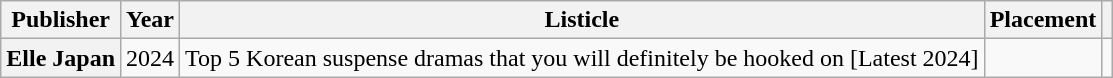<table class="wikitable plainrowheaders">
<tr>
<th scope="col">Publisher</th>
<th scope="col">Year</th>
<th scope="col">Listicle</th>
<th scope="col">Placement</th>
<th scope="col" class="unsortable"></th>
</tr>
<tr>
<th scope="row">Elle Japan</th>
<td>2024</td>
<td>Top 5 Korean suspense dramas that you will definitely be hooked on [Latest 2024]</td>
<td></td>
<td style="text-align:center"></td>
</tr>
</table>
